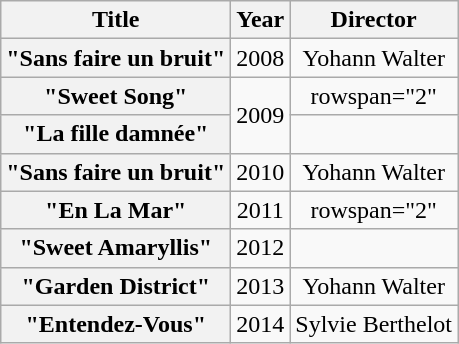<table class="wikitable plainrowheaders" style="text-align:center">
<tr>
<th scope="col">Title</th>
<th scope="col">Year</th>
<th scope="col">Director</th>
</tr>
<tr>
<th scope="row">"Sans faire un bruit"</th>
<td rowspan="1">2008</td>
<td>Yohann Walter</td>
</tr>
<tr>
<th scope="row">"Sweet Song"</th>
<td rowspan="2">2009</td>
<td>rowspan="2" </td>
</tr>
<tr>
<th scope="row">"La fille damnée"</th>
</tr>
<tr>
<th scope="row">"Sans faire un bruit"</th>
<td rowspan="1">2010</td>
<td>Yohann Walter</td>
</tr>
<tr>
<th scope="row">"En La Mar"</th>
<td rowspan="1">2011</td>
<td>rowspan="2" </td>
</tr>
<tr>
<th scope="row">"Sweet Amaryllis"</th>
<td rowspan="1">2012</td>
</tr>
<tr>
<th scope="row">"Garden District"</th>
<td rowspan="1">2013</td>
<td>Yohann Walter</td>
</tr>
<tr>
<th scope="row">"Entendez-Vous"</th>
<td rowspan="1">2014</td>
<td>Sylvie Berthelot</td>
</tr>
</table>
